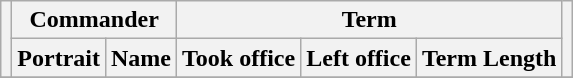<table class="wikitable sortable" style="text-align:center;">
<tr>
<th rowspan=2></th>
<th colspan=2>Commander</th>
<th colspan=3>Term</th>
<th rowspan=2></th>
</tr>
<tr>
<th>Portrait</th>
<th>Name</th>
<th>Took office</th>
<th>Left office</th>
<th>Term Length</th>
</tr>
<tr>
</tr>
</table>
